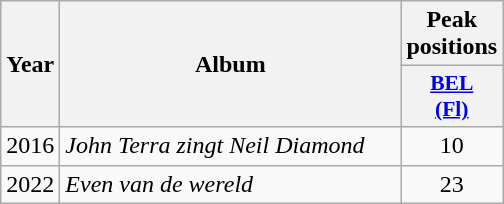<table class="wikitable">
<tr>
<th rowspan="2" style="text-align:center; width:10px;">Year</th>
<th rowspan="2" style="text-align:center; width:220px;">Album</th>
<th style="text-align:center; width:20px;">Peak positions</th>
</tr>
<tr>
<th scope="col" style="width:3em;font-size:90%;"><a href='#'>BEL<br>(Fl)</a><br></th>
</tr>
<tr>
<td style="text-align:center;">2016</td>
<td><em>John Terra zingt Neil Diamond</em></td>
<td style="text-align:center;">10</td>
</tr>
<tr>
<td style="text-align:center;">2022</td>
<td><em>Even van de wereld</em></td>
<td style="text-align:center;">23</td>
</tr>
</table>
